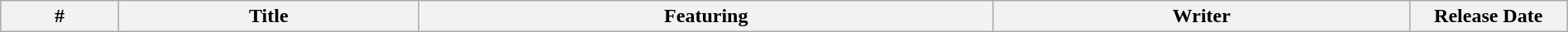<table class="wikitable plainrowheaders" style="width:100%;">
<tr>
<th>#</th>
<th>Title</th>
<th>Featuring</th>
<th>Writer</th>
<th width="120">Release Date<br>


</th>
</tr>
</table>
